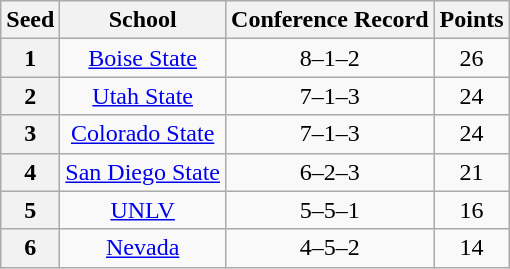<table class="wikitable" style="text-align:center">
<tr>
<th>Seed</th>
<th>School</th>
<th>Conference Record</th>
<th>Points</th>
</tr>
<tr>
<th>1</th>
<td><a href='#'>Boise State</a></td>
<td>8–1–2</td>
<td>26</td>
</tr>
<tr>
<th>2</th>
<td><a href='#'>Utah State</a></td>
<td>7–1–3</td>
<td>24</td>
</tr>
<tr>
<th>3</th>
<td><a href='#'>Colorado State</a></td>
<td>7–1–3</td>
<td>24</td>
</tr>
<tr>
<th>4</th>
<td><a href='#'>San Diego State</a></td>
<td>6–2–3</td>
<td>21</td>
</tr>
<tr>
<th>5</th>
<td><a href='#'>UNLV</a></td>
<td>5–5–1</td>
<td>16</td>
</tr>
<tr>
<th>6</th>
<td><a href='#'>Nevada</a></td>
<td>4–5–2</td>
<td>14</td>
</tr>
</table>
